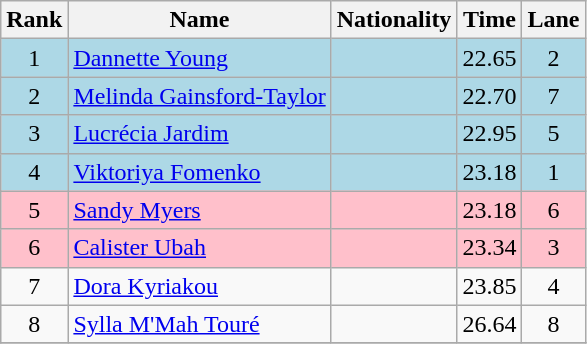<table class="wikitable sortable" style="text-align:center">
<tr>
<th>Rank</th>
<th>Name</th>
<th>Nationality</th>
<th>Time</th>
<th>Lane</th>
</tr>
<tr bgcolor=lightblue>
<td>1</td>
<td align=left><a href='#'>Dannette Young</a></td>
<td align=left></td>
<td>22.65</td>
<td>2</td>
</tr>
<tr bgcolor=lightblue>
<td>2</td>
<td align=left><a href='#'>Melinda Gainsford-Taylor</a></td>
<td align=left></td>
<td>22.70</td>
<td>7</td>
</tr>
<tr bgcolor=lightblue>
<td>3</td>
<td align=left><a href='#'>Lucrécia Jardim</a></td>
<td align=left></td>
<td>22.95</td>
<td>5</td>
</tr>
<tr bgcolor=lightblue>
<td>4</td>
<td align=left><a href='#'>Viktoriya Fomenko</a></td>
<td align=left></td>
<td>23.18</td>
<td>1</td>
</tr>
<tr bgcolor=pink>
<td>5</td>
<td align=left><a href='#'>Sandy Myers</a></td>
<td align=left></td>
<td>23.18</td>
<td>6</td>
</tr>
<tr bgcolor=pink>
<td>6</td>
<td align=left><a href='#'>Calister Ubah</a></td>
<td align=left></td>
<td>23.34</td>
<td>3</td>
</tr>
<tr>
<td>7</td>
<td align=left><a href='#'>Dora Kyriakou</a></td>
<td align=left></td>
<td>23.85</td>
<td>4</td>
</tr>
<tr>
<td>8</td>
<td align=left><a href='#'>Sylla M'Mah Touré</a></td>
<td align=left></td>
<td>26.64</td>
<td>8</td>
</tr>
<tr>
</tr>
</table>
